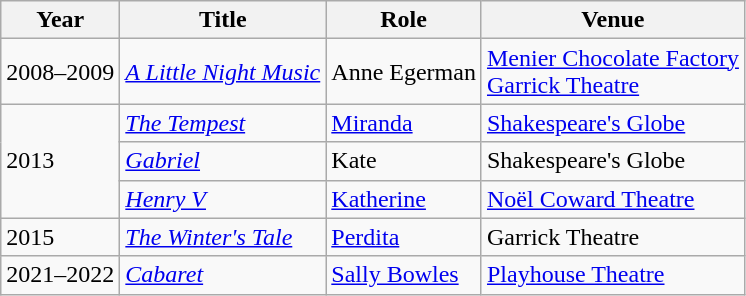<table class="wikitable">
<tr>
<th>Year</th>
<th>Title</th>
<th>Role</th>
<th>Venue</th>
</tr>
<tr>
<td>2008–2009</td>
<td><em><a href='#'>A Little Night Music</a></em></td>
<td>Anne Egerman</td>
<td><a href='#'>Menier Chocolate Factory</a><br><a href='#'>Garrick Theatre</a></td>
</tr>
<tr>
<td rowspan="3">2013</td>
<td><em><a href='#'>The Tempest</a></em></td>
<td><a href='#'>Miranda</a></td>
<td><a href='#'>Shakespeare's Globe</a></td>
</tr>
<tr>
<td><em><a href='#'>Gabriel</a></em></td>
<td>Kate</td>
<td>Shakespeare's Globe</td>
</tr>
<tr>
<td><em><a href='#'>Henry V</a></em></td>
<td><a href='#'>Katherine</a></td>
<td><a href='#'>Noël Coward Theatre</a></td>
</tr>
<tr>
<td>2015</td>
<td><em><a href='#'>The Winter's Tale</a></em></td>
<td><a href='#'>Perdita</a></td>
<td>Garrick Theatre</td>
</tr>
<tr>
<td>2021–2022</td>
<td><em><a href='#'>Cabaret</a></em></td>
<td><a href='#'>Sally Bowles</a></td>
<td><a href='#'>Playhouse Theatre</a></td>
</tr>
</table>
